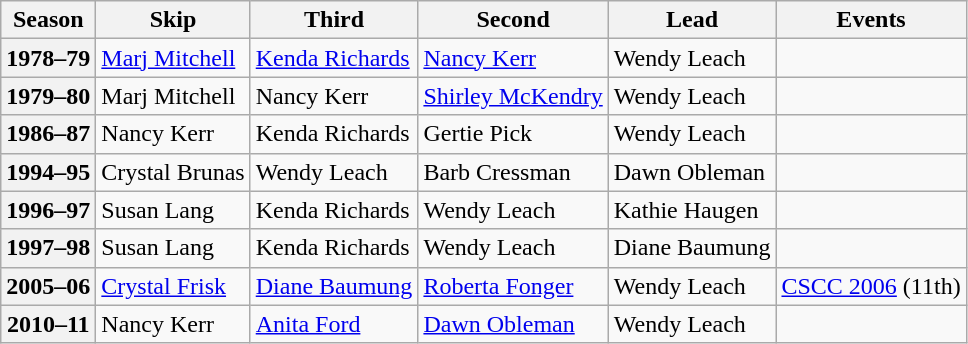<table class="wikitable">
<tr>
<th scope="col">Season</th>
<th scope="col">Skip</th>
<th scope="col">Third</th>
<th scope="col">Second</th>
<th scope="col">Lead</th>
<th scope="col">Events</th>
</tr>
<tr>
<th scope="row">1978–79</th>
<td><a href='#'>Marj Mitchell</a></td>
<td><a href='#'>Kenda Richards</a></td>
<td><a href='#'>Nancy Kerr</a></td>
<td>Wendy Leach</td>
<td></td>
</tr>
<tr>
<th scope="row">1979–80</th>
<td>Marj Mitchell</td>
<td>Nancy Kerr</td>
<td><a href='#'>Shirley McKendry</a></td>
<td>Wendy Leach</td>
<td> <br> </td>
</tr>
<tr>
<th scope="row">1986–87</th>
<td>Nancy Kerr</td>
<td>Kenda Richards</td>
<td>Gertie Pick</td>
<td>Wendy Leach</td>
<td></td>
</tr>
<tr>
<th scope="row">1994–95</th>
<td>Crystal Brunas</td>
<td>Wendy Leach</td>
<td>Barb Cressman</td>
<td>Dawn Obleman</td>
<td></td>
</tr>
<tr>
<th scope="row">1996–97</th>
<td>Susan Lang</td>
<td>Kenda Richards</td>
<td>Wendy Leach</td>
<td>Kathie Haugen</td>
<td></td>
</tr>
<tr>
<th scope="row">1997–98</th>
<td>Susan Lang</td>
<td>Kenda Richards</td>
<td>Wendy Leach</td>
<td>Diane Baumung</td>
<td></td>
</tr>
<tr>
<th scope="row">2005–06</th>
<td><a href='#'>Crystal Frisk</a></td>
<td><a href='#'>Diane Baumung</a></td>
<td><a href='#'>Roberta Fonger</a></td>
<td>Wendy Leach</td>
<td><a href='#'>CSCC 2006</a> (11th)</td>
</tr>
<tr>
<th scope="row">2010–11</th>
<td>Nancy Kerr</td>
<td><a href='#'>Anita Ford</a></td>
<td><a href='#'>Dawn Obleman</a></td>
<td>Wendy Leach</td>
<td></td>
</tr>
</table>
